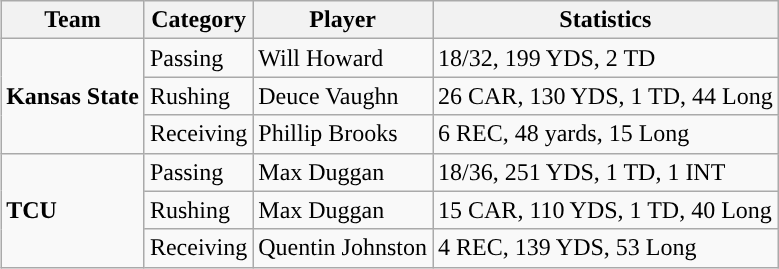<table class="wikitable" style="float: right;">
<tr>
<th>Team</th>
<th>Category</th>
<th>Player</th>
<th>Statistics</th>
</tr>
<tr>
<td rowspan=3><strong>Kansas State</strong></td>
<td>Passing</td>
<td>Will Howard</td>
<td>18/32, 199 YDS, 2 TD</td>
</tr>
<tr>
<td>Rushing</td>
<td>Deuce Vaughn</td>
<td>26 CAR, 130 YDS, 1 TD, 44 Long</td>
</tr>
<tr>
<td>Receiving</td>
<td>Phillip Brooks</td>
<td>6 REC, 48 yards, 15 Long</td>
</tr>
<tr>
<td rowspan=3><strong>TCU</strong></td>
<td>Passing</td>
<td>Max Duggan</td>
<td>18/36, 251 YDS, 1 TD, 1 INT</td>
</tr>
<tr>
<td>Rushing</td>
<td>Max Duggan</td>
<td>15 CAR, 110 YDS, 1 TD, 40 Long</td>
</tr>
<tr>
<td>Receiving</td>
<td>Quentin Johnston</td>
<td>4 REC, 139 YDS, 53 Long</td>
</tr>
</table>
